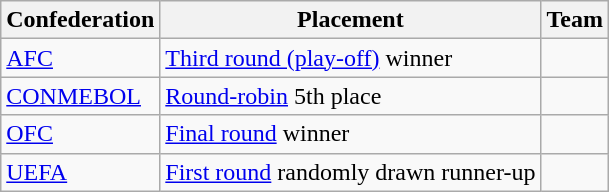<table class=wikitable>
<tr>
<th>Confederation</th>
<th>Placement</th>
<th>Team</th>
</tr>
<tr>
<td><a href='#'>AFC</a></td>
<td><a href='#'>Third round (play-off)</a> winner</td>
<td></td>
</tr>
<tr>
<td><a href='#'>CONMEBOL</a></td>
<td><a href='#'>Round-robin</a> 5th place</td>
<td></td>
</tr>
<tr>
<td><a href='#'>OFC</a></td>
<td><a href='#'>Final round</a> winner</td>
<td></td>
</tr>
<tr>
<td><a href='#'>UEFA</a></td>
<td><a href='#'>First round</a> randomly drawn runner-up</td>
<td></td>
</tr>
</table>
